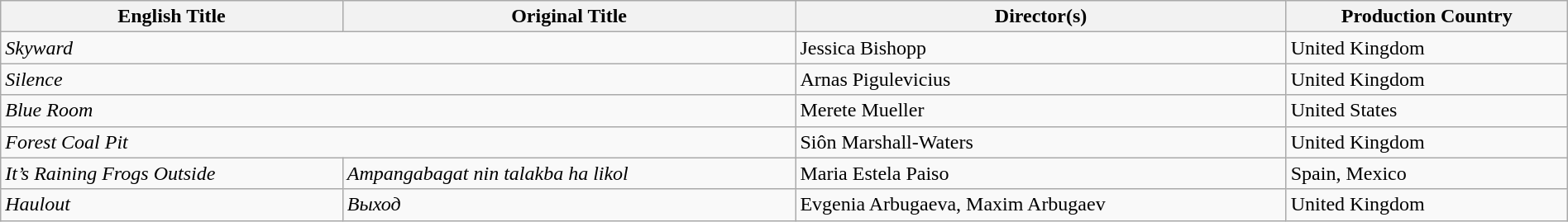<table class="sortable wikitable" style="width:100%; margin-bottom:4px">
<tr>
<th>English Title</th>
<th>Original Title</th>
<th>Director(s)</th>
<th>Production Country</th>
</tr>
<tr>
<td colspan="2"><em>Skyward</em></td>
<td>Jessica Bishopp</td>
<td>United Kingdom</td>
</tr>
<tr>
<td colspan="2"><em>Silence</em></td>
<td>Arnas Pigulevicius</td>
<td>United Kingdom</td>
</tr>
<tr>
<td colspan="2"><em>Blue Room</em></td>
<td>Merete Mueller</td>
<td>United States</td>
</tr>
<tr>
<td colspan="2"><em>Forest Coal Pit</em></td>
<td>Siôn Marshall-Waters</td>
<td>United Kingdom</td>
</tr>
<tr>
<td><em>It’s Raining Frogs Outside</em></td>
<td><em>Ampangabagat nin talakba ha likol</em></td>
<td>Maria Estela Paiso</td>
<td>Spain, Mexico</td>
</tr>
<tr>
<td><em>Haulout</em></td>
<td><em>Выход</em></td>
<td>Evgenia Arbugaeva, Maxim Arbugaev</td>
<td>United Kingdom</td>
</tr>
</table>
